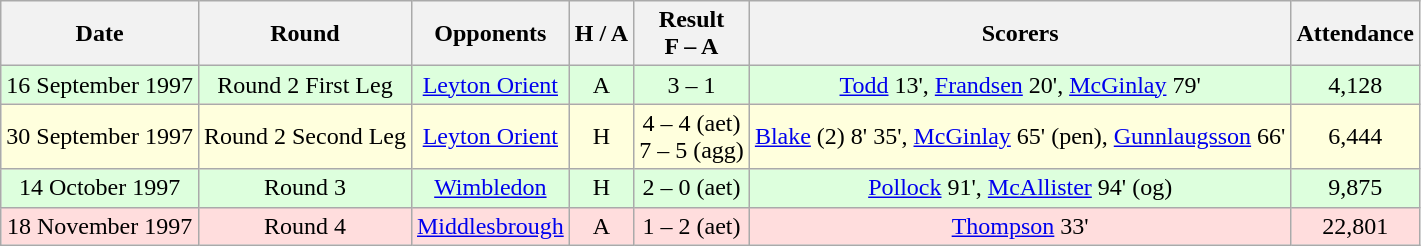<table class="wikitable" style="text-align:center">
<tr>
<th>Date</th>
<th>Round</th>
<th>Opponents</th>
<th>H / A</th>
<th>Result<br>F – A</th>
<th>Scorers</th>
<th>Attendance</th>
</tr>
<tr bgcolor="#ddffdd">
<td>16 September 1997</td>
<td>Round 2 First Leg</td>
<td><a href='#'>Leyton Orient</a></td>
<td>A</td>
<td>3 – 1</td>
<td><a href='#'>Todd</a> 13', <a href='#'>Frandsen</a> 20', <a href='#'>McGinlay</a> 79'</td>
<td>4,128</td>
</tr>
<tr bgcolor="#ffffdd">
<td>30 September 1997</td>
<td>Round 2 Second Leg</td>
<td><a href='#'>Leyton Orient</a></td>
<td>H</td>
<td>4 – 4 (aet)<br>7 – 5 (agg)</td>
<td><a href='#'>Blake</a> (2) 8' 35', <a href='#'>McGinlay</a> 65' (pen), <a href='#'>Gunnlaugsson</a> 66'</td>
<td>6,444</td>
</tr>
<tr bgcolor="#ddffdd">
<td>14 October 1997</td>
<td>Round 3</td>
<td><a href='#'>Wimbledon</a></td>
<td>H</td>
<td>2 – 0 (aet)</td>
<td><a href='#'>Pollock</a> 91', <a href='#'>McAllister</a> 94' (og)</td>
<td>9,875</td>
</tr>
<tr bgcolor="#ffdddd">
<td>18 November 1997</td>
<td>Round 4</td>
<td><a href='#'>Middlesbrough</a></td>
<td>A</td>
<td>1 – 2 (aet)</td>
<td><a href='#'>Thompson</a> 33'</td>
<td>22,801</td>
</tr>
</table>
